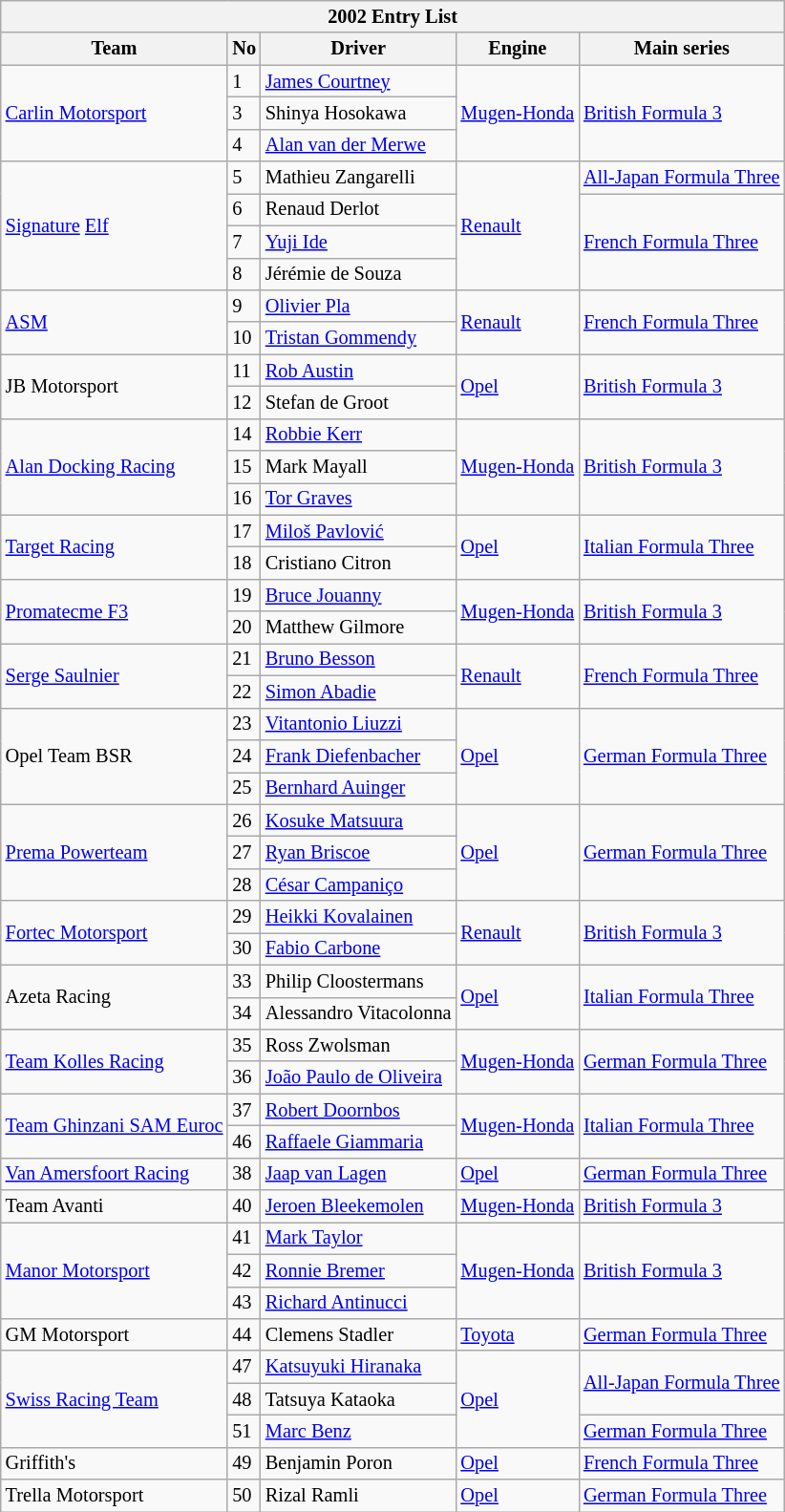<table class="wikitable" style="font-size: 85%;">
<tr>
<th colspan=5>2002 Entry List</th>
</tr>
<tr>
<th>Team</th>
<th>No</th>
<th>Driver</th>
<th>Engine</th>
<th>Main series</th>
</tr>
<tr>
<td rowspan=3> <a href='#'>Carlin Motorsport</a></td>
<td>1</td>
<td> <a href='#'>James Courtney</a></td>
<td rowspan=3><a href='#'>Mugen-Honda</a></td>
<td rowspan=3><a href='#'>British Formula 3</a></td>
</tr>
<tr>
<td>3</td>
<td> Shinya Hosokawa</td>
</tr>
<tr>
<td>4</td>
<td> <a href='#'>Alan van der Merwe</a></td>
</tr>
<tr>
<td rowspan=4> <a href='#'>Signature</a> <a href='#'>Elf</a></td>
<td>5</td>
<td> Mathieu Zangarelli</td>
<td rowspan=4><a href='#'>Renault</a></td>
<td><a href='#'>All-Japan Formula Three</a></td>
</tr>
<tr>
<td>6</td>
<td> Renaud Derlot</td>
<td rowspan=3><a href='#'>French Formula Three</a></td>
</tr>
<tr>
<td>7</td>
<td> <a href='#'>Yuji Ide</a></td>
</tr>
<tr>
<td>8</td>
<td> Jérémie de Souza</td>
</tr>
<tr>
<td rowspan=2> <a href='#'>ASM</a></td>
<td>9</td>
<td> <a href='#'>Olivier Pla</a></td>
<td rowspan=2><a href='#'>Renault</a></td>
<td rowspan=2><a href='#'>French Formula Three</a></td>
</tr>
<tr>
<td>10</td>
<td> <a href='#'>Tristan Gommendy</a></td>
</tr>
<tr>
<td rowspan=2> JB Motorsport</td>
<td>11</td>
<td> <a href='#'>Rob Austin</a></td>
<td rowspan=2><a href='#'>Opel</a></td>
<td rowspan=2><a href='#'>British Formula 3</a></td>
</tr>
<tr>
<td>12</td>
<td> Stefan de Groot</td>
</tr>
<tr>
<td rowspan=3> <a href='#'>Alan Docking Racing</a></td>
<td>14</td>
<td> <a href='#'>Robbie Kerr</a></td>
<td rowspan=3><a href='#'>Mugen-Honda</a></td>
<td rowspan=3><a href='#'>British Formula 3</a></td>
</tr>
<tr>
<td>15</td>
<td> Mark Mayall</td>
</tr>
<tr>
<td>16</td>
<td> <a href='#'>Tor Graves</a></td>
</tr>
<tr>
<td rowspan=2> <a href='#'>Target Racing</a></td>
<td>17</td>
<td> <a href='#'>Miloš Pavlović</a></td>
<td rowspan=2><a href='#'>Opel</a></td>
<td rowspan=2><a href='#'>Italian Formula Three</a></td>
</tr>
<tr>
<td>18</td>
<td> Cristiano Citron</td>
</tr>
<tr>
<td rowspan=2> <a href='#'>Promatecme F3</a></td>
<td>19</td>
<td> <a href='#'>Bruce Jouanny</a></td>
<td rowspan=2><a href='#'>Mugen-Honda</a></td>
<td rowspan=2><a href='#'>British Formula 3</a></td>
</tr>
<tr>
<td>20</td>
<td> Matthew Gilmore</td>
</tr>
<tr>
<td rowspan=2> <a href='#'>Serge Saulnier</a></td>
<td>21</td>
<td> <a href='#'>Bruno Besson</a></td>
<td rowspan=2><a href='#'>Renault</a></td>
<td rowspan=2><a href='#'>French Formula Three</a></td>
</tr>
<tr>
<td>22</td>
<td> <a href='#'>Simon Abadie</a></td>
</tr>
<tr>
<td rowspan=3> Opel Team BSR</td>
<td>23</td>
<td> <a href='#'>Vitantonio Liuzzi</a></td>
<td rowspan=3><a href='#'>Opel</a></td>
<td rowspan=3><a href='#'>German Formula Three</a></td>
</tr>
<tr>
<td>24</td>
<td> <a href='#'>Frank Diefenbacher</a></td>
</tr>
<tr>
<td>25</td>
<td> <a href='#'>Bernhard Auinger</a></td>
</tr>
<tr>
<td rowspan=3> <a href='#'>Prema Powerteam</a></td>
<td>26</td>
<td> <a href='#'>Kosuke Matsuura</a></td>
<td rowspan=3><a href='#'>Opel</a></td>
<td rowspan=3><a href='#'>German Formula Three</a></td>
</tr>
<tr>
<td>27</td>
<td> <a href='#'>Ryan Briscoe</a></td>
</tr>
<tr>
<td>28</td>
<td> <a href='#'>César Campaniço</a></td>
</tr>
<tr>
<td rowspan=2> <a href='#'>Fortec Motorsport</a></td>
<td>29</td>
<td> <a href='#'>Heikki Kovalainen</a></td>
<td rowspan=2><a href='#'>Renault</a></td>
<td rowspan=2><a href='#'>British Formula 3</a></td>
</tr>
<tr>
<td>30</td>
<td> <a href='#'>Fabio Carbone</a></td>
</tr>
<tr>
<td rowspan=2> Azeta Racing</td>
<td>33</td>
<td> Philip Cloostermans</td>
<td rowspan=2><a href='#'>Opel</a></td>
<td rowspan=2><a href='#'>Italian Formula Three</a></td>
</tr>
<tr>
<td>34</td>
<td> Alessandro Vitacolonna</td>
</tr>
<tr>
<td rowspan=2> <a href='#'>Team Kolles Racing</a></td>
<td>35</td>
<td> Ross Zwolsman</td>
<td rowspan=2><a href='#'>Mugen-Honda</a></td>
<td rowspan=2><a href='#'>German Formula Three</a></td>
</tr>
<tr>
<td>36</td>
<td> <a href='#'>João Paulo de Oliveira</a></td>
</tr>
<tr>
<td rowspan=2> <a href='#'>Team Ghinzani SAM Euroc</a></td>
<td>37</td>
<td> <a href='#'>Robert Doornbos</a></td>
<td rowspan=2><a href='#'>Mugen-Honda</a></td>
<td rowspan=2><a href='#'>Italian Formula Three</a></td>
</tr>
<tr>
<td>46</td>
<td> <a href='#'>Raffaele Giammaria</a></td>
</tr>
<tr>
<td> <a href='#'>Van Amersfoort Racing</a></td>
<td>38</td>
<td> <a href='#'>Jaap van Lagen</a></td>
<td><a href='#'>Opel</a></td>
<td><a href='#'>German Formula Three</a></td>
</tr>
<tr>
<td> Team Avanti</td>
<td>40</td>
<td> <a href='#'>Jeroen Bleekemolen</a></td>
<td><a href='#'>Mugen-Honda</a></td>
<td><a href='#'>British Formula 3</a></td>
</tr>
<tr>
<td rowspan=3> <a href='#'>Manor Motorsport</a></td>
<td>41</td>
<td> <a href='#'>Mark Taylor</a></td>
<td rowspan=3><a href='#'>Mugen-Honda</a></td>
<td rowspan=3><a href='#'>British Formula 3</a></td>
</tr>
<tr>
<td>42</td>
<td> <a href='#'>Ronnie Bremer</a></td>
</tr>
<tr>
<td>43</td>
<td> <a href='#'>Richard Antinucci</a></td>
</tr>
<tr>
<td> GM Motorsport</td>
<td>44</td>
<td> Clemens Stadler</td>
<td><a href='#'>Toyota</a></td>
<td><a href='#'>German Formula Three</a></td>
</tr>
<tr>
<td rowspan=3> <a href='#'>Swiss Racing Team</a></td>
<td>47</td>
<td> <a href='#'>Katsuyuki Hiranaka</a></td>
<td rowspan=3><a href='#'>Opel</a></td>
<td rowspan=2><a href='#'>All-Japan Formula Three</a></td>
</tr>
<tr>
<td>48</td>
<td> Tatsuya Kataoka</td>
</tr>
<tr>
<td>51</td>
<td> <a href='#'>Marc Benz</a></td>
<td><a href='#'>German Formula Three</a></td>
</tr>
<tr>
<td> Griffith's</td>
<td>49</td>
<td> Benjamin Poron</td>
<td><a href='#'>Opel</a></td>
<td><a href='#'>French Formula Three</a></td>
</tr>
<tr>
<td> Trella Motorsport</td>
<td>50</td>
<td> Rizal Ramli</td>
<td><a href='#'>Opel</a></td>
<td><a href='#'>German Formula Three</a></td>
</tr>
</table>
